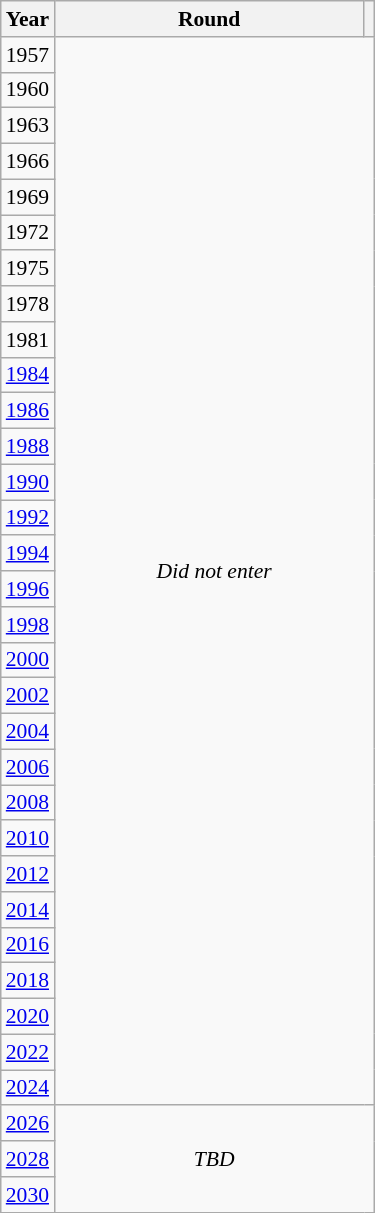<table class="wikitable" style="text-align: center; font-size:90%">
<tr>
<th>Year</th>
<th style="width:200px">Round</th>
<th></th>
</tr>
<tr>
<td>1957</td>
<td colspan="2" rowspan="30"><em>Did not enter</em></td>
</tr>
<tr>
<td>1960</td>
</tr>
<tr>
<td>1963</td>
</tr>
<tr>
<td>1966</td>
</tr>
<tr>
<td>1969</td>
</tr>
<tr>
<td>1972</td>
</tr>
<tr>
<td>1975</td>
</tr>
<tr>
<td>1978</td>
</tr>
<tr>
<td>1981</td>
</tr>
<tr>
<td><a href='#'>1984</a></td>
</tr>
<tr>
<td><a href='#'>1986</a></td>
</tr>
<tr>
<td><a href='#'>1988</a></td>
</tr>
<tr>
<td><a href='#'>1990</a></td>
</tr>
<tr>
<td><a href='#'>1992</a></td>
</tr>
<tr>
<td><a href='#'>1994</a></td>
</tr>
<tr>
<td><a href='#'>1996</a></td>
</tr>
<tr>
<td><a href='#'>1998</a></td>
</tr>
<tr>
<td><a href='#'>2000</a></td>
</tr>
<tr>
<td><a href='#'>2002</a></td>
</tr>
<tr>
<td><a href='#'>2004</a></td>
</tr>
<tr>
<td><a href='#'>2006</a></td>
</tr>
<tr>
<td><a href='#'>2008</a></td>
</tr>
<tr>
<td><a href='#'>2010</a></td>
</tr>
<tr>
<td><a href='#'>2012</a></td>
</tr>
<tr>
<td><a href='#'>2014</a></td>
</tr>
<tr>
<td><a href='#'>2016</a></td>
</tr>
<tr>
<td><a href='#'>2018</a></td>
</tr>
<tr>
<td><a href='#'>2020</a></td>
</tr>
<tr>
<td><a href='#'>2022</a></td>
</tr>
<tr>
<td><a href='#'>2024</a></td>
</tr>
<tr>
<td><a href='#'>2026</a></td>
<td colspan="2" rowspan="3"><em>TBD</em></td>
</tr>
<tr>
<td><a href='#'>2028</a></td>
</tr>
<tr>
<td><a href='#'>2030</a></td>
</tr>
</table>
